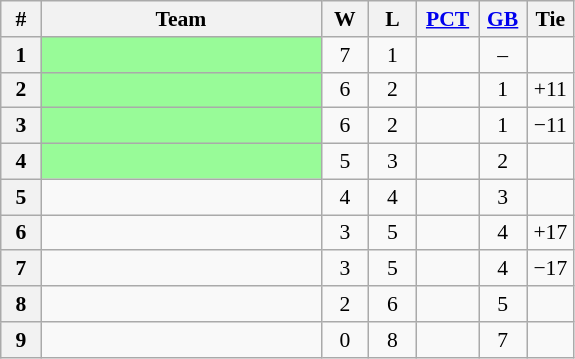<table class="wikitable" style="text-align:center; font-size:90%;">
<tr>
<th width=20px>#</th>
<th width=180px>Team</th>
<th width=25px>W</th>
<th width=25px>L</th>
<th width=35px><a href='#'>PCT</a></th>
<th width=25px><a href='#'>GB</a></th>
<th width=25px>Tie</th>
</tr>
<tr>
<th>1</th>
<td align="left" bgcolor="#98fb98"></td>
<td>7</td>
<td>1</td>
<td></td>
<td>–</td>
<td></td>
</tr>
<tr>
<th>2</th>
<td align="left" bgcolor="#98fb98"></td>
<td>6</td>
<td>2</td>
<td></td>
<td>1</td>
<td>+11</td>
</tr>
<tr>
<th>3</th>
<td align="left" bgcolor="#98fb98"></td>
<td>6</td>
<td>2</td>
<td></td>
<td>1</td>
<td>−11</td>
</tr>
<tr>
<th>4</th>
<td align="left" bgcolor="#98fb98"></td>
<td>5</td>
<td>3</td>
<td></td>
<td>2</td>
<td></td>
</tr>
<tr>
<th>5</th>
<td align="left"></td>
<td>4</td>
<td>4</td>
<td></td>
<td>3</td>
<td></td>
</tr>
<tr>
<th>6</th>
<td align="left"></td>
<td>3</td>
<td>5</td>
<td></td>
<td>4</td>
<td>+17</td>
</tr>
<tr>
<th>7</th>
<td align="left"></td>
<td>3</td>
<td>5</td>
<td></td>
<td>4</td>
<td>−17</td>
</tr>
<tr>
<th>8</th>
<td align="left"></td>
<td>2</td>
<td>6</td>
<td></td>
<td>5</td>
<td></td>
</tr>
<tr>
<th>9</th>
<td align="left"></td>
<td>0</td>
<td>8</td>
<td></td>
<td>7</td>
<td></td>
</tr>
</table>
